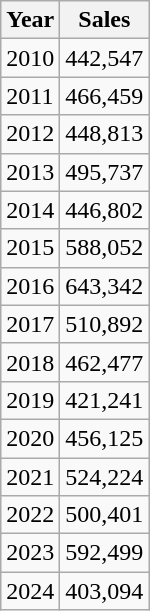<table class="wikitable">
<tr>
<th>Year</th>
<th>Sales</th>
</tr>
<tr>
<td>2010</td>
<td>442,547</td>
</tr>
<tr>
<td>2011</td>
<td>466,459</td>
</tr>
<tr>
<td>2012</td>
<td>448,813</td>
</tr>
<tr>
<td>2013</td>
<td>495,737</td>
</tr>
<tr>
<td>2014</td>
<td>446,802</td>
</tr>
<tr>
<td>2015</td>
<td>588,052</td>
</tr>
<tr>
<td>2016</td>
<td>643,342</td>
</tr>
<tr>
<td>2017</td>
<td>510,892</td>
</tr>
<tr>
<td>2018</td>
<td>462,477</td>
</tr>
<tr>
<td>2019</td>
<td>421,241</td>
</tr>
<tr>
<td>2020</td>
<td>456,125</td>
</tr>
<tr>
<td>2021</td>
<td>524,224</td>
</tr>
<tr>
<td>2022</td>
<td>500,401</td>
</tr>
<tr>
<td>2023</td>
<td>592,499</td>
</tr>
<tr>
<td>2024</td>
<td>403,094</td>
</tr>
</table>
